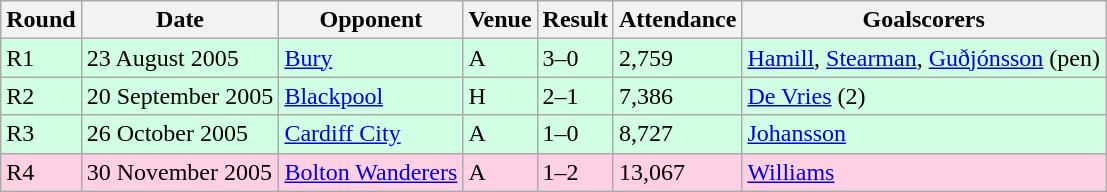<table class="wikitable">
<tr>
<th>Round</th>
<th>Date</th>
<th>Opponent</th>
<th>Venue</th>
<th>Result</th>
<th>Attendance</th>
<th>Goalscorers</th>
</tr>
<tr style="background-color: #d0ffe3;">
<td>R1</td>
<td>23 August 2005</td>
<td><a href='#'>Bury</a></td>
<td>A</td>
<td>3–0</td>
<td>2,759</td>
<td><a href='#'>Hamill</a>, <a href='#'>Stearman</a>, <a href='#'>Guðjónsson</a> (pen)</td>
</tr>
<tr style="background-color: #d0ffe3;">
<td>R2</td>
<td>20 September 2005</td>
<td><a href='#'>Blackpool</a></td>
<td>H</td>
<td>2–1</td>
<td>7,386</td>
<td><a href='#'>De Vries</a> (2)</td>
</tr>
<tr style="background-color: #d0ffe3;">
<td>R3</td>
<td>26 October 2005</td>
<td><a href='#'>Cardiff City</a></td>
<td>A</td>
<td>1–0</td>
<td>8,727</td>
<td><a href='#'>Johansson</a></td>
</tr>
<tr style="background-color: #ffd0e3;">
<td>R4</td>
<td>30 November 2005</td>
<td><a href='#'>Bolton Wanderers</a></td>
<td>A</td>
<td>1–2</td>
<td>13,067</td>
<td><a href='#'>Williams</a></td>
</tr>
</table>
